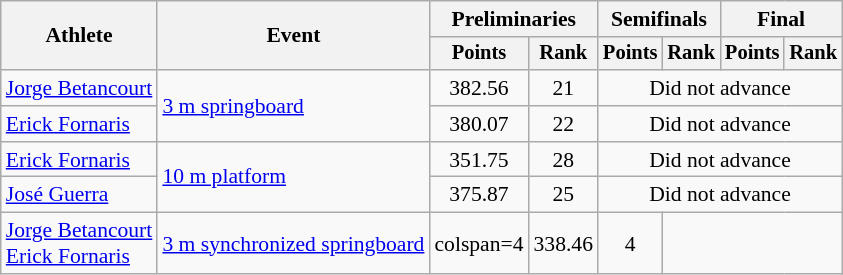<table class=wikitable style="font-size:90%">
<tr>
<th rowspan="2">Athlete</th>
<th rowspan="2">Event</th>
<th colspan="2">Preliminaries</th>
<th colspan="2">Semifinals</th>
<th colspan="2">Final</th>
</tr>
<tr style="font-size:95%">
<th>Points</th>
<th>Rank</th>
<th>Points</th>
<th>Rank</th>
<th>Points</th>
<th>Rank</th>
</tr>
<tr align=center>
<td align=left><a href='#'>Jorge Betancourt</a></td>
<td align=left rowspan=2><a href='#'>3 m springboard</a></td>
<td>382.56</td>
<td>21</td>
<td colspan=4>Did not advance</td>
</tr>
<tr align=center>
<td align=left><a href='#'>Erick Fornaris</a></td>
<td>380.07</td>
<td>22</td>
<td colspan=4>Did not advance</td>
</tr>
<tr align=center>
<td align=left><a href='#'>Erick Fornaris</a></td>
<td align=left rowspan=2><a href='#'>10 m platform</a></td>
<td>351.75</td>
<td>28</td>
<td colspan=4>Did not advance</td>
</tr>
<tr align=center>
<td align=left><a href='#'>José Guerra</a></td>
<td>375.87</td>
<td>25</td>
<td colspan=4>Did not advance</td>
</tr>
<tr align=center>
<td align=left><a href='#'>Jorge Betancourt</a><br><a href='#'>Erick Fornaris</a></td>
<td align=left><a href='#'>3 m synchronized springboard</a></td>
<td>colspan=4 </td>
<td>338.46</td>
<td>4</td>
</tr>
</table>
